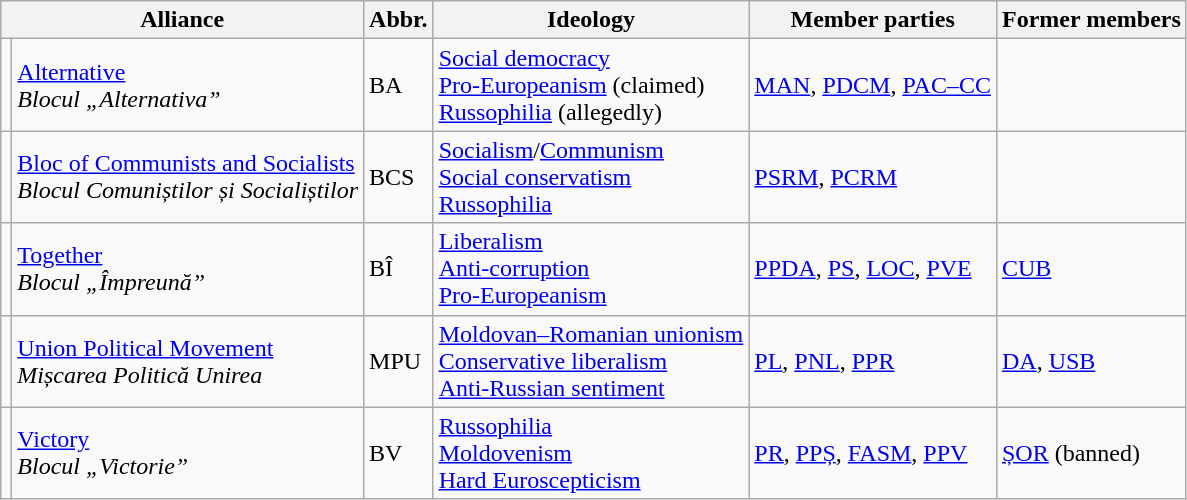<table class="wikitable sortable">
<tr>
<th colspan="2">Alliance</th>
<th>Abbr.</th>
<th>Ideology</th>
<th>Member parties</th>
<th>Former members</th>
</tr>
<tr>
<td bgcolor=></td>
<td><a href='#'>Alternative</a><br><em>Blocul „Alternativa”</em></td>
<td>BA</td>
<td><a href='#'>Social democracy</a><br><a href='#'>Pro-Europeanism</a> (claimed)<br><a href='#'>Russophilia</a> (allegedly)</td>
<td><a href='#'>MAN</a>, <a href='#'>PDCM</a>, <a href='#'>PAC–CC</a></td>
<td></td>
</tr>
<tr>
<td bgcolor=></td>
<td><a href='#'>Bloc of Communists and Socialists</a><br><em>Blocul Comuniștilor și Socialiștilor</em></td>
<td>BCS</td>
<td><a href='#'>Socialism</a>/<a href='#'>Communism</a><br><a href='#'>Social conservatism</a><br><a href='#'>Russophilia</a></td>
<td><a href='#'>PSRM</a>, <a href='#'>PCRM</a></td>
<td></td>
</tr>
<tr>
<td bgcolor=></td>
<td><a href='#'>Together</a><br><em>Blocul „Împreună”</em></td>
<td>BÎ</td>
<td><a href='#'>Liberalism</a><br><a href='#'>Anti-corruption</a><br><a href='#'>Pro-Europeanism</a></td>
<td><a href='#'>PPDA</a>, <a href='#'>PS</a>, <a href='#'>LOC</a>, <a href='#'>PVE</a></td>
<td><a href='#'>CUB</a></td>
</tr>
<tr>
<td bgcolor=></td>
<td><a href='#'>Union Political Movement</a><br><em>Mișcarea Politică Unirea</em></td>
<td>MPU</td>
<td><a href='#'>Moldovan–Romanian unionism</a><br><a href='#'>Conservative liberalism</a><br><a href='#'>Anti-Russian sentiment</a></td>
<td><a href='#'>PL</a>, <a href='#'>PNL</a>, <a href='#'>PPR</a></td>
<td><a href='#'>DA</a>, <a href='#'>USB</a></td>
</tr>
<tr>
<td bgcolor=></td>
<td><a href='#'>Victory</a><br><em>Blocul „Victorie”</em></td>
<td>BV</td>
<td><a href='#'>Russophilia</a><br><a href='#'>Moldovenism</a><br><a href='#'>Hard Euroscepticism</a></td>
<td><a href='#'>PR</a>, <a href='#'>PPȘ</a>, <a href='#'>FASM</a>, <a href='#'>PPV</a></td>
<td><a href='#'>ȘOR</a> (banned)</td>
</tr>
</table>
